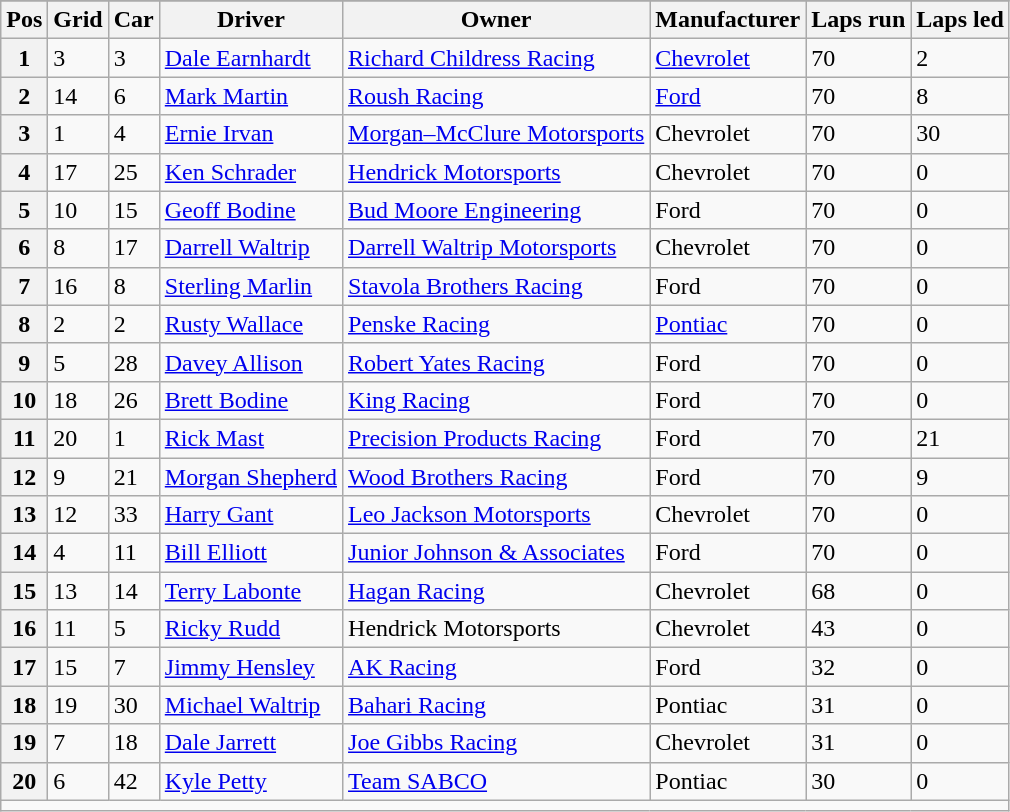<table class="sortable wikitable" border="1">
<tr>
</tr>
<tr>
<th scope="col">Pos</th>
<th scope="col">Grid</th>
<th scope="col">Car</th>
<th scope="col">Driver</th>
<th scope="col">Owner</th>
<th scope="col">Manufacturer</th>
<th scope="col">Laps run</th>
<th scope="col">Laps led</th>
</tr>
<tr>
<th scope="row">1</th>
<td>3</td>
<td>3</td>
<td><a href='#'>Dale Earnhardt</a></td>
<td><a href='#'>Richard Childress Racing</a></td>
<td><a href='#'>Chevrolet</a></td>
<td>70</td>
<td>2</td>
</tr>
<tr>
<th scope="row">2</th>
<td>14</td>
<td>6</td>
<td><a href='#'>Mark Martin</a></td>
<td><a href='#'>Roush Racing</a></td>
<td><a href='#'>Ford</a></td>
<td>70</td>
<td>8</td>
</tr>
<tr>
<th scope="row">3</th>
<td>1</td>
<td>4</td>
<td><a href='#'>Ernie Irvan</a></td>
<td><a href='#'>Morgan–McClure Motorsports</a></td>
<td>Chevrolet</td>
<td>70</td>
<td>30</td>
</tr>
<tr>
<th scope="row">4</th>
<td>17</td>
<td>25</td>
<td><a href='#'>Ken Schrader</a></td>
<td><a href='#'>Hendrick Motorsports</a></td>
<td>Chevrolet</td>
<td>70</td>
<td>0</td>
</tr>
<tr>
<th scope="row">5</th>
<td>10</td>
<td>15</td>
<td><a href='#'>Geoff Bodine</a></td>
<td><a href='#'>Bud Moore Engineering</a></td>
<td>Ford</td>
<td>70</td>
<td>0</td>
</tr>
<tr>
<th scope="row">6</th>
<td>8</td>
<td>17</td>
<td><a href='#'>Darrell Waltrip</a></td>
<td><a href='#'>Darrell Waltrip Motorsports</a></td>
<td>Chevrolet</td>
<td>70</td>
<td>0</td>
</tr>
<tr>
<th scope="row">7</th>
<td>16</td>
<td>8</td>
<td><a href='#'>Sterling Marlin</a></td>
<td><a href='#'>Stavola Brothers Racing</a></td>
<td>Ford</td>
<td>70</td>
<td>0</td>
</tr>
<tr>
<th scope="row">8</th>
<td>2</td>
<td>2</td>
<td><a href='#'>Rusty Wallace</a></td>
<td><a href='#'>Penske Racing</a></td>
<td><a href='#'>Pontiac</a></td>
<td>70</td>
<td>0</td>
</tr>
<tr>
<th scope="row">9</th>
<td>5</td>
<td>28</td>
<td><a href='#'>Davey Allison</a></td>
<td><a href='#'>Robert Yates Racing</a></td>
<td>Ford</td>
<td>70</td>
<td>0</td>
</tr>
<tr>
<th scope="row">10</th>
<td>18</td>
<td>26</td>
<td><a href='#'>Brett Bodine</a></td>
<td><a href='#'>King Racing</a></td>
<td>Ford</td>
<td>70</td>
<td>0</td>
</tr>
<tr>
<th scope="row">11</th>
<td>20</td>
<td>1</td>
<td><a href='#'>Rick Mast</a></td>
<td><a href='#'>Precision Products Racing</a></td>
<td>Ford</td>
<td>70</td>
<td>21</td>
</tr>
<tr>
<th scope="row">12</th>
<td>9</td>
<td>21</td>
<td><a href='#'>Morgan Shepherd</a></td>
<td><a href='#'>Wood Brothers Racing</a></td>
<td>Ford</td>
<td>70</td>
<td>9</td>
</tr>
<tr>
<th scope="row">13</th>
<td>12</td>
<td>33</td>
<td><a href='#'>Harry Gant</a></td>
<td><a href='#'>Leo Jackson Motorsports</a></td>
<td>Chevrolet</td>
<td>70</td>
<td>0</td>
</tr>
<tr>
<th scope="row">14</th>
<td>4</td>
<td>11</td>
<td><a href='#'>Bill Elliott</a></td>
<td><a href='#'>Junior Johnson & Associates</a></td>
<td>Ford</td>
<td>70</td>
<td>0</td>
</tr>
<tr>
<th scope="row">15</th>
<td>13</td>
<td>14</td>
<td><a href='#'>Terry Labonte</a></td>
<td><a href='#'>Hagan Racing</a></td>
<td>Chevrolet</td>
<td>68</td>
<td>0</td>
</tr>
<tr>
<th scope="row">16</th>
<td>11</td>
<td>5</td>
<td><a href='#'>Ricky Rudd</a></td>
<td>Hendrick Motorsports</td>
<td>Chevrolet</td>
<td>43</td>
<td>0</td>
</tr>
<tr>
<th scope="row">17</th>
<td>15</td>
<td>7</td>
<td><a href='#'>Jimmy Hensley</a></td>
<td><a href='#'>AK Racing</a></td>
<td>Ford</td>
<td>32</td>
<td>0</td>
</tr>
<tr>
<th scope="row">18</th>
<td>19</td>
<td>30</td>
<td><a href='#'>Michael Waltrip</a></td>
<td><a href='#'>Bahari Racing</a></td>
<td>Pontiac</td>
<td>31</td>
<td>0</td>
</tr>
<tr>
<th scope="row">19</th>
<td>7</td>
<td>18</td>
<td><a href='#'>Dale Jarrett</a></td>
<td><a href='#'>Joe Gibbs Racing</a></td>
<td>Chevrolet</td>
<td>31</td>
<td>0</td>
</tr>
<tr>
<th scope="row">20</th>
<td>6</td>
<td>42</td>
<td><a href='#'>Kyle Petty</a></td>
<td><a href='#'>Team SABCO</a></td>
<td>Pontiac</td>
<td>30</td>
<td>0</td>
</tr>
<tr class="sortbottom">
<td colspan="8"></td>
</tr>
</table>
